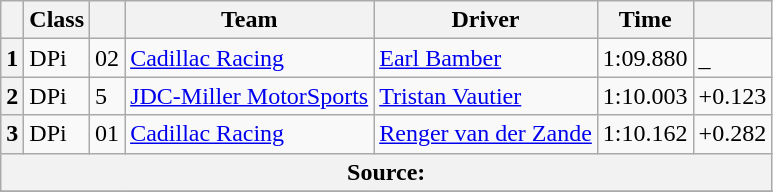<table class="wikitable">
<tr>
<th scope="col"></th>
<th scope="col">Class</th>
<th scope="col"></th>
<th scope="col">Team</th>
<th scope="col">Driver</th>
<th scope="col">Time</th>
<th scope="col"></th>
</tr>
<tr>
<th scope="row">1</th>
<td>DPi</td>
<td>02</td>
<td><a href='#'>Cadillac Racing</a></td>
<td><a href='#'>Earl Bamber</a></td>
<td>1:09.880</td>
<td>_</td>
</tr>
<tr>
<th scope="row">2</th>
<td>DPi</td>
<td>5</td>
<td><a href='#'>JDC-Miller MotorSports</a></td>
<td><a href='#'>Tristan Vautier</a></td>
<td>1:10.003</td>
<td>+0.123</td>
</tr>
<tr>
<th scope="row">3</th>
<td>DPi</td>
<td>01</td>
<td><a href='#'>Cadillac Racing</a></td>
<td><a href='#'>Renger van der Zande</a></td>
<td>1:10.162</td>
<td>+0.282</td>
</tr>
<tr>
<th colspan="7">Source:</th>
</tr>
<tr>
</tr>
</table>
